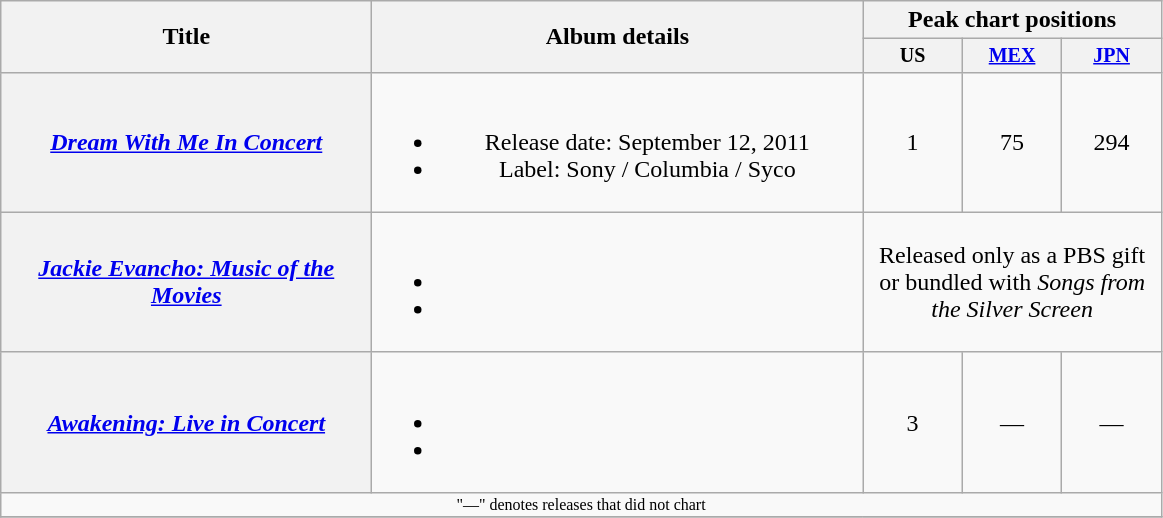<table class="wikitable plainrowheaders" style="text-align:center;">
<tr>
<th rowspan="2" style="width:15em;">Title</th>
<th rowspan="2" style="width:20em;">Album details</th>
<th colspan="3">Peak chart positions</th>
</tr>
<tr style="font-size:smaller;">
<th width="60">US<br></th>
<th width="60"><a href='#'>MEX</a><br></th>
<th width="60"><a href='#'>JPN</a><br></th>
</tr>
<tr>
<th scope="row"><em><a href='#'>Dream With Me In Concert</a></em></th>
<td><br><ul><li>Release date: September 12, 2011</li><li>Label: Sony / Columbia / Syco</li></ul></td>
<td>1</td>
<td>75</td>
<td>294</td>
</tr>
<tr>
<th scope="row"><em><a href='#'>Jackie Evancho: Music of the Movies</a></em></th>
<td><br><ul><li></li><li></li></ul></td>
<td colspan="10">Released only as a PBS gift or bundled with <em>Songs from the Silver Screen</em></td>
</tr>
<tr>
<th scope="row"><em><a href='#'>Awakening: Live in Concert</a></em></th>
<td><br><ul><li></li><li></li></ul></td>
<td>3</td>
<td>—</td>
<td>—</td>
</tr>
<tr>
<td colspan="10" style="font-size:8pt">"—" denotes releases that did not chart</td>
</tr>
<tr>
</tr>
</table>
